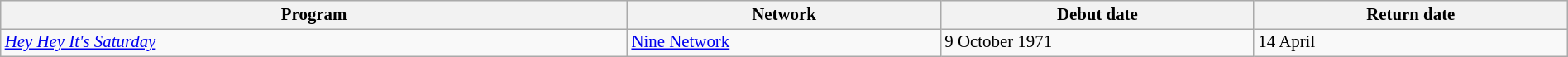<table class="wikitable sortable" width="100%" style="font-size:87%;">
<tr bgcolor="#efefef">
<th width=40%>Program</th>
<th width=20%>Network</th>
<th width=20%>Debut date</th>
<th width=20%>Return date</th>
</tr>
<tr>
<td><em><a href='#'>Hey Hey It's Saturday</a></em></td>
<td><a href='#'>Nine Network</a></td>
<td>9 October 1971</td>
<td>14 April</td>
</tr>
</table>
